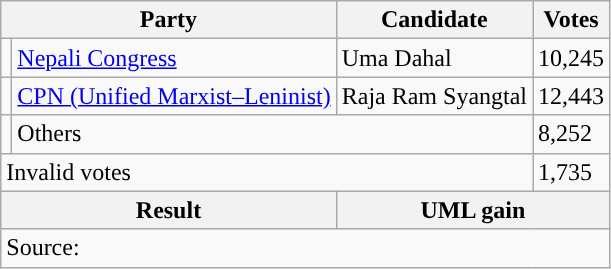<table class="wikitable">
<tr>
<th colspan="2">Party</th>
<th>Candidate</th>
<th>Votes</th>
</tr>
<tr>
<td style="background-color:"></td>
<td><a href='#'>Nepali Congress</a></td>
<td>Uma Dahal</td>
<td>10,245</td>
</tr>
<tr>
<td style="background-color:"></td>
<td><a href='#'>CPN (Unified Marxist–Leninist)</a></td>
<td>Raja Ram Syangtal</td>
<td>12,443</td>
</tr>
<tr>
<td></td>
<td colspan="2">Others</td>
<td>8,252</td>
</tr>
<tr>
<td colspan="3">Invalid votes</td>
<td>1,735</td>
</tr>
<tr>
<th colspan="2">Result</th>
<th colspan="2">UML gain</th>
</tr>
<tr>
<td colspan="4">Source: </td>
</tr>
</table>
